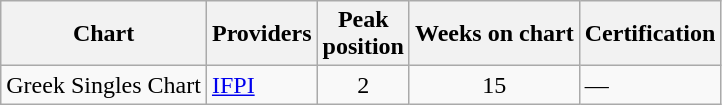<table class="wikitable">
<tr>
<th align="left">Chart</th>
<th align="left">Providers</th>
<th align="left">Peak<br>position</th>
<th align="left">Weeks on chart</th>
<th align="left">Certification</th>
</tr>
<tr>
<td align="left">Greek Singles Chart</td>
<td align="left"><a href='#'>IFPI</a></td>
<td align="center">2</td>
<td align="center">15</td>
<td align="left">—</td>
</tr>
</table>
